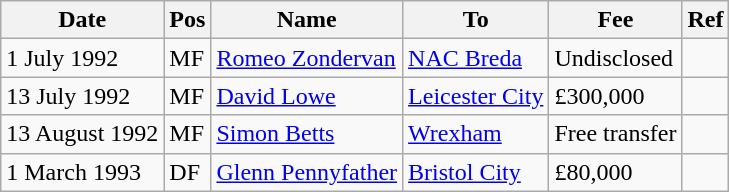<table class="wikitable">
<tr>
<th>Date</th>
<th>Pos</th>
<th>Name</th>
<th>To</th>
<th>Fee</th>
<th>Ref</th>
</tr>
<tr>
<td>1 July 1992</td>
<td>MF</td>
<td> <a href='#'>Romeo Zondervan</a></td>
<td> <a href='#'>NAC Breda</a></td>
<td>Undisclosed</td>
<td></td>
</tr>
<tr>
<td>13 July 1992</td>
<td>MF</td>
<td> <a href='#'>David Lowe</a></td>
<td> <a href='#'>Leicester City</a></td>
<td>£300,000</td>
<td></td>
</tr>
<tr>
<td>13 August 1992</td>
<td>MF</td>
<td> <a href='#'>Simon Betts</a></td>
<td> <a href='#'>Wrexham</a></td>
<td>Free transfer</td>
<td></td>
</tr>
<tr>
<td>1 March 1993</td>
<td>DF</td>
<td> <a href='#'>Glenn Pennyfather</a></td>
<td> <a href='#'>Bristol City</a></td>
<td>£80,000</td>
<td></td>
</tr>
</table>
